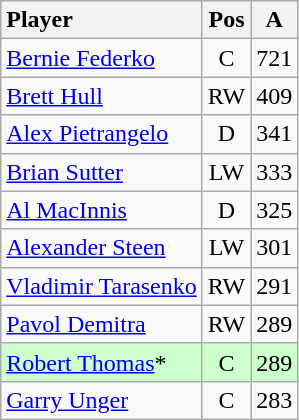<table class="wikitable" style="text-align:center">
<tr>
<th style="text-align:left;">Player</th>
<th>Pos</th>
<th>A</th>
</tr>
<tr>
<td style="text-align:left;"><a href='#'>Bernie Federko</a></td>
<td>C</td>
<td>721</td>
</tr>
<tr>
<td style="text-align:left;"><a href='#'>Brett Hull</a></td>
<td>RW</td>
<td>409</td>
</tr>
<tr>
<td style="text-align:left;"><a href='#'>Alex Pietrangelo</a></td>
<td>D</td>
<td>341</td>
</tr>
<tr>
<td style="text-align:left;"><a href='#'>Brian Sutter</a></td>
<td>LW</td>
<td>333</td>
</tr>
<tr>
<td style="text-align:left;"><a href='#'>Al MacInnis</a></td>
<td>D</td>
<td>325</td>
</tr>
<tr>
<td style="text-align:left;"><a href='#'>Alexander Steen</a></td>
<td>LW</td>
<td>301</td>
</tr>
<tr>
<td style="text-align:left;"><a href='#'>Vladimir Tarasenko</a></td>
<td>RW</td>
<td>291</td>
</tr>
<tr>
<td style="text-align:left;"><a href='#'>Pavol Demitra</a></td>
<td>RW</td>
<td>289</td>
</tr>
<tr style="background:#cfc;">
<td style="text-align:left;"><a href='#'>Robert Thomas</a>*</td>
<td>C</td>
<td>289</td>
</tr>
<tr>
<td style="text-align:left;"><a href='#'>Garry Unger</a></td>
<td>C</td>
<td>283</td>
</tr>
</table>
